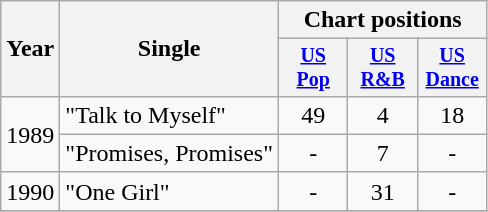<table class="wikitable" style="text-align:center;">
<tr>
<th rowspan="2">Year</th>
<th rowspan="2">Single</th>
<th colspan="3">Chart positions</th>
</tr>
<tr style="font-size:smaller;">
<th width="40"><a href='#'>US<br>Pop</a></th>
<th width="40"><a href='#'>US<br>R&B</a></th>
<th width="40"><a href='#'>US<br>Dance</a></th>
</tr>
<tr>
<td rowspan="2">1989</td>
<td align="left">"Talk to Myself"</td>
<td>49</td>
<td>4</td>
<td>18</td>
</tr>
<tr>
<td align="left">"Promises, Promises"</td>
<td>-</td>
<td>7</td>
<td>-</td>
</tr>
<tr>
<td rowspan="1">1990</td>
<td align="left">"One Girl"</td>
<td>-</td>
<td>31</td>
<td>-</td>
</tr>
<tr>
</tr>
</table>
